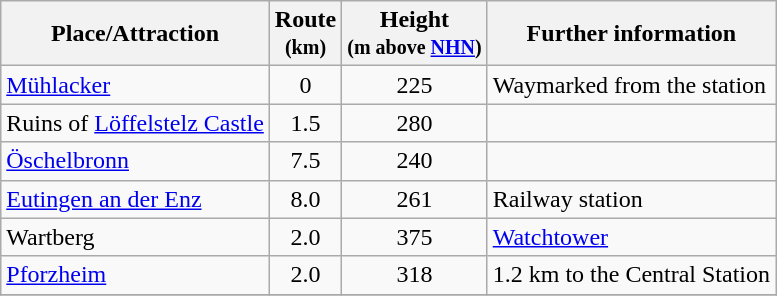<table class="wikitable toptextcells">
<tr class="hintergrundfarbe5">
<th>Place/Attraction</th>
<th>Route <br><small>(km)</small></th>
<th>Height <br><small>(m above <a href='#'>NHN</a>)</small></th>
<th class="unsortable">Further information</th>
</tr>
<tr>
<td><a href='#'>Mühlacker</a></td>
<td style="text-align:center">0</td>
<td style="text-align:center">225</td>
<td>Waymarked from the station</td>
</tr>
<tr>
<td>Ruins of <a href='#'>Löffelstelz Castle</a></td>
<td style="text-align:center">1.5</td>
<td style="text-align:center">280</td>
<td></td>
</tr>
<tr>
<td><a href='#'>Öschelbronn</a></td>
<td style="text-align:center">7.5</td>
<td style="text-align:center">240</td>
<td></td>
</tr>
<tr>
<td><a href='#'>Eutingen an der Enz</a></td>
<td style="text-align:center">8.0</td>
<td style="text-align:center">261</td>
<td>Railway station</td>
</tr>
<tr>
<td>Wartberg</td>
<td style="text-align:center">2.0</td>
<td style="text-align:center">375</td>
<td><a href='#'>Watchtower</a></td>
</tr>
<tr>
<td><a href='#'>Pforzheim</a></td>
<td style="text-align:center">2.0</td>
<td style="text-align:center">318</td>
<td>1.2 km to the Central Station</td>
</tr>
<tr>
</tr>
</table>
